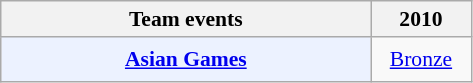<table class="wikitable" style="font-size: 90%; text-align:center">
<tr>
<th>Team events</th>
<th>2010</th>
</tr>
<tr style="height: 30px;">
<td bgcolor=ECF2FF style="width: 240px;align=left"><strong><a href='#'>Asian Games</a></strong></td>
<td style="width: 60px"> <a href='#'>Bronze</a></td>
</tr>
</table>
